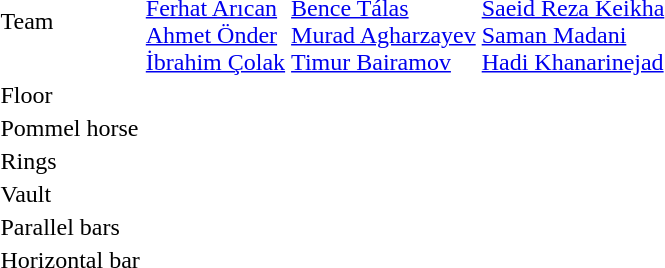<table>
<tr>
<td>Team</td>
<td><br><a href='#'>Ferhat Arıcan</a><br><a href='#'>Ahmet Önder</a><br><a href='#'>İbrahim Çolak</a></td>
<td><br><a href='#'>Bence Tálas</a><br><a href='#'>Murad Agharzayev</a><br><a href='#'>Timur Bairamov</a></td>
<td><br><a href='#'>Saeid Reza Keikha</a><br><a href='#'>Saman Madani</a><br><a href='#'>Hadi Khanarinejad</a></td>
</tr>
<tr>
<td>Floor</td>
<td></td>
<td></td>
<td></td>
</tr>
<tr>
<td>Pommel horse</td>
<td></td>
<td></td>
<td></td>
</tr>
<tr>
<td>Rings</td>
<td></td>
<td></td>
<td></td>
</tr>
<tr>
<td>Vault</td>
<td></td>
<td></td>
<td></td>
</tr>
<tr>
<td>Parallel bars</td>
<td></td>
<td></td>
<td></td>
</tr>
<tr>
<td>Horizontal bar</td>
<td></td>
<td></td>
<td></td>
</tr>
</table>
